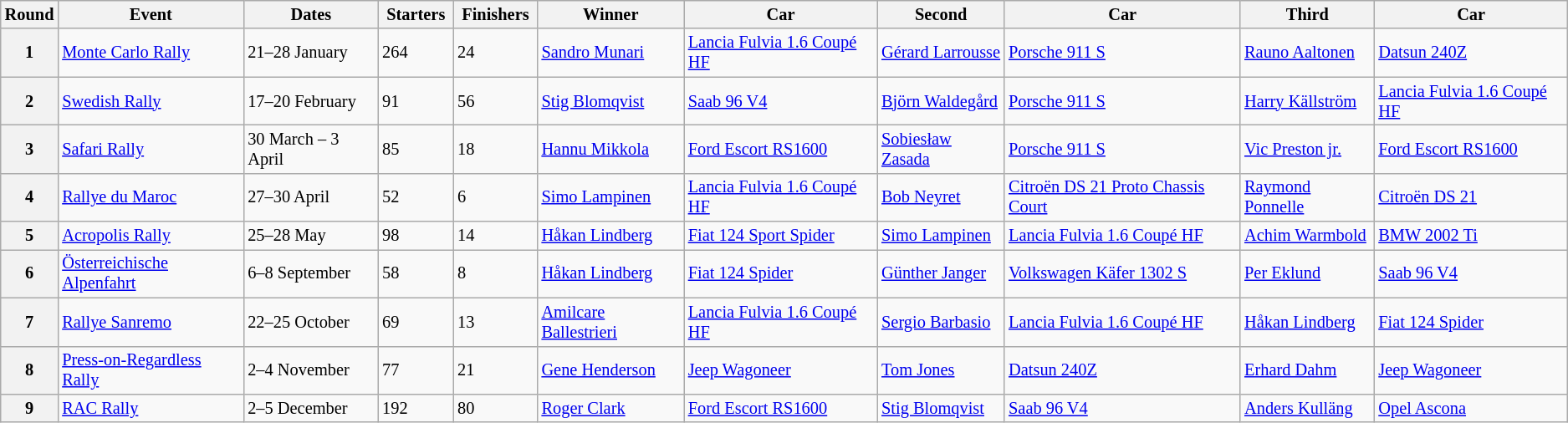<table class="wikitable" style="font-size: 85%">
<tr>
<th>Round</th>
<th>Event</th>
<th>Dates</th>
<th> Starters </th>
<th> Finishers </th>
<th>Winner</th>
<th>Car</th>
<th>Second</th>
<th>Car</th>
<th>Third</th>
<th>Car</th>
</tr>
<tr>
<th>1</th>
<td> <a href='#'>Monte Carlo Rally</a></td>
<td>21–28 January</td>
<td>264</td>
<td>24</td>
<td> <a href='#'>Sandro Munari</a></td>
<td><a href='#'>Lancia Fulvia 1.6 Coupé HF</a></td>
<td> <a href='#'>Gérard Larrousse</a></td>
<td><a href='#'>Porsche 911 S</a></td>
<td> <a href='#'>Rauno Aaltonen</a></td>
<td><a href='#'>Datsun 240Z</a></td>
</tr>
<tr>
<th>2</th>
<td> <a href='#'>Swedish Rally</a></td>
<td>17–20 February</td>
<td>91</td>
<td>56</td>
<td> <a href='#'>Stig Blomqvist</a></td>
<td><a href='#'>Saab 96 V4</a></td>
<td> <a href='#'>Björn Waldegård</a></td>
<td><a href='#'>Porsche 911 S</a></td>
<td> <a href='#'>Harry Källström</a></td>
<td><a href='#'>Lancia Fulvia 1.6 Coupé HF</a></td>
</tr>
<tr>
<th>3</th>
<td> <a href='#'>Safari Rally</a></td>
<td>30 March – 3 April</td>
<td>85</td>
<td>18</td>
<td> <a href='#'>Hannu Mikkola</a></td>
<td><a href='#'>Ford Escort RS1600</a></td>
<td> <a href='#'>Sobiesław Zasada</a></td>
<td><a href='#'>Porsche 911 S</a></td>
<td> <a href='#'>Vic Preston jr.</a></td>
<td><a href='#'>Ford Escort RS1600</a></td>
</tr>
<tr>
<th>4</th>
<td> <a href='#'>Rallye du Maroc</a></td>
<td>27–30 April</td>
<td>52</td>
<td>6</td>
<td> <a href='#'>Simo Lampinen</a></td>
<td><a href='#'>Lancia Fulvia 1.6 Coupé HF</a></td>
<td> <a href='#'>Bob Neyret</a></td>
<td><a href='#'>Citroën DS 21 Proto Chassis Court</a></td>
<td> <a href='#'>Raymond Ponnelle</a></td>
<td><a href='#'>Citroën DS 21</a></td>
</tr>
<tr>
<th>5</th>
<td> <a href='#'>Acropolis Rally</a></td>
<td>25–28 May</td>
<td>98</td>
<td>14</td>
<td> <a href='#'>Håkan Lindberg</a></td>
<td><a href='#'>Fiat 124 Sport Spider</a></td>
<td> <a href='#'>Simo Lampinen</a></td>
<td><a href='#'>Lancia Fulvia 1.6 Coupé HF</a></td>
<td> <a href='#'>Achim Warmbold</a></td>
<td><a href='#'>BMW 2002 Ti</a></td>
</tr>
<tr>
<th>6</th>
<td> <a href='#'>Österreichische Alpenfahrt</a></td>
<td>6–8 September</td>
<td>58</td>
<td>8</td>
<td> <a href='#'>Håkan Lindberg</a></td>
<td><a href='#'>Fiat 124 Spider</a></td>
<td> <a href='#'>Günther Janger</a></td>
<td><a href='#'>Volkswagen Käfer 1302 S</a></td>
<td> <a href='#'>Per Eklund</a></td>
<td><a href='#'>Saab 96 V4</a></td>
</tr>
<tr>
<th>7</th>
<td> <a href='#'>Rallye Sanremo</a></td>
<td>22–25 October</td>
<td>69</td>
<td>13</td>
<td> <a href='#'>Amilcare Ballestrieri</a></td>
<td><a href='#'>Lancia Fulvia 1.6 Coupé HF</a></td>
<td> <a href='#'>Sergio Barbasio</a></td>
<td><a href='#'>Lancia Fulvia 1.6 Coupé HF</a></td>
<td> <a href='#'>Håkan Lindberg</a></td>
<td><a href='#'>Fiat 124 Spider</a></td>
</tr>
<tr>
<th>8</th>
<td> <a href='#'>Press-on-Regardless Rally</a></td>
<td>2–4 November</td>
<td>77</td>
<td>21</td>
<td> <a href='#'>Gene Henderson</a></td>
<td><a href='#'>Jeep Wagoneer</a></td>
<td> <a href='#'>Tom Jones</a></td>
<td><a href='#'>Datsun 240Z</a></td>
<td> <a href='#'>Erhard Dahm</a></td>
<td><a href='#'>Jeep Wagoneer</a></td>
</tr>
<tr>
<th>9</th>
<td> <a href='#'>RAC Rally</a></td>
<td>2–5 December</td>
<td>192</td>
<td>80</td>
<td> <a href='#'>Roger Clark</a></td>
<td><a href='#'>Ford Escort RS1600</a></td>
<td> <a href='#'>Stig Blomqvist</a></td>
<td><a href='#'>Saab 96 V4</a></td>
<td> <a href='#'>Anders Kulläng</a></td>
<td><a href='#'>Opel Ascona</a></td>
</tr>
</table>
